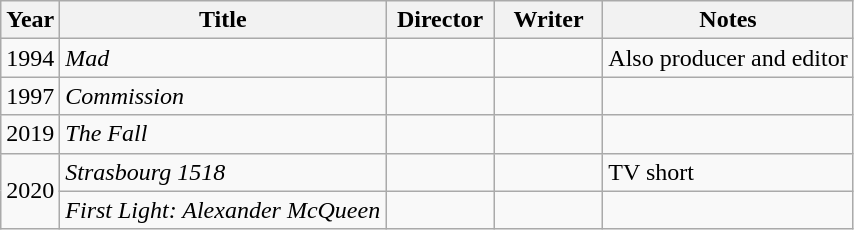<table class="wikitable">
<tr>
<th>Year</th>
<th>Title</th>
<th width=65>Director</th>
<th width=65>Writer</th>
<th>Notes</th>
</tr>
<tr>
<td>1994</td>
<td><em>Mad</em></td>
<td></td>
<td></td>
<td>Also producer and editor</td>
</tr>
<tr>
<td>1997</td>
<td><em>Commission</em></td>
<td></td>
<td></td>
<td></td>
</tr>
<tr>
<td>2019</td>
<td><em>The Fall</em></td>
<td></td>
<td></td>
<td></td>
</tr>
<tr>
<td rowspan=2>2020</td>
<td><em>Strasbourg 1518</em></td>
<td></td>
<td></td>
<td>TV short</td>
</tr>
<tr>
<td><em>First Light: Alexander McQueen</em></td>
<td></td>
<td></td>
<td></td>
</tr>
</table>
